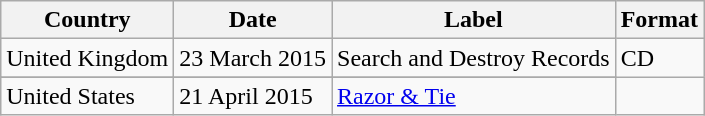<table class="wikitable">
<tr>
<th>Country</th>
<th>Date</th>
<th>Label</th>
<th>Format</th>
</tr>
<tr>
<td>United Kingdom</td>
<td>23 March 2015</td>
<td>Search and Destroy Records</td>
<td rowspan="2">CD</td>
</tr>
<tr>
</tr>
<tr>
<td>United States</td>
<td>21 April 2015</td>
<td><a href='#'>Razor & Tie</a></td>
</tr>
</table>
